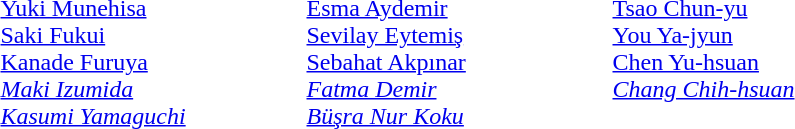<table>
<tr>
<td width=200 valign=top><em></em><br><a href='#'>Yuki Munehisa</a><br><a href='#'>Saki Fukui</a><br><a href='#'>Kanade Furuya</a><br><em><a href='#'>Maki Izumida</a></em><br><em><a href='#'>Kasumi Yamaguchi</a></em></td>
<td width=200 valign=top><em></em><br><a href='#'>Esma Aydemir</a><br><a href='#'>Sevilay Eytemiş</a><br><a href='#'>Sebahat Akpınar</a><br><em><a href='#'>Fatma Demir</a></em><br><em><a href='#'>Büşra Nur Koku</a></em></td>
<td width=200 valign=top><em></em><br><a href='#'>Tsao Chun-yu</a><br><a href='#'>You Ya-jyun</a><br><a href='#'>Chen Yu-hsuan</a><br><em><a href='#'>Chang Chih-hsuan</a></em></td>
</tr>
</table>
